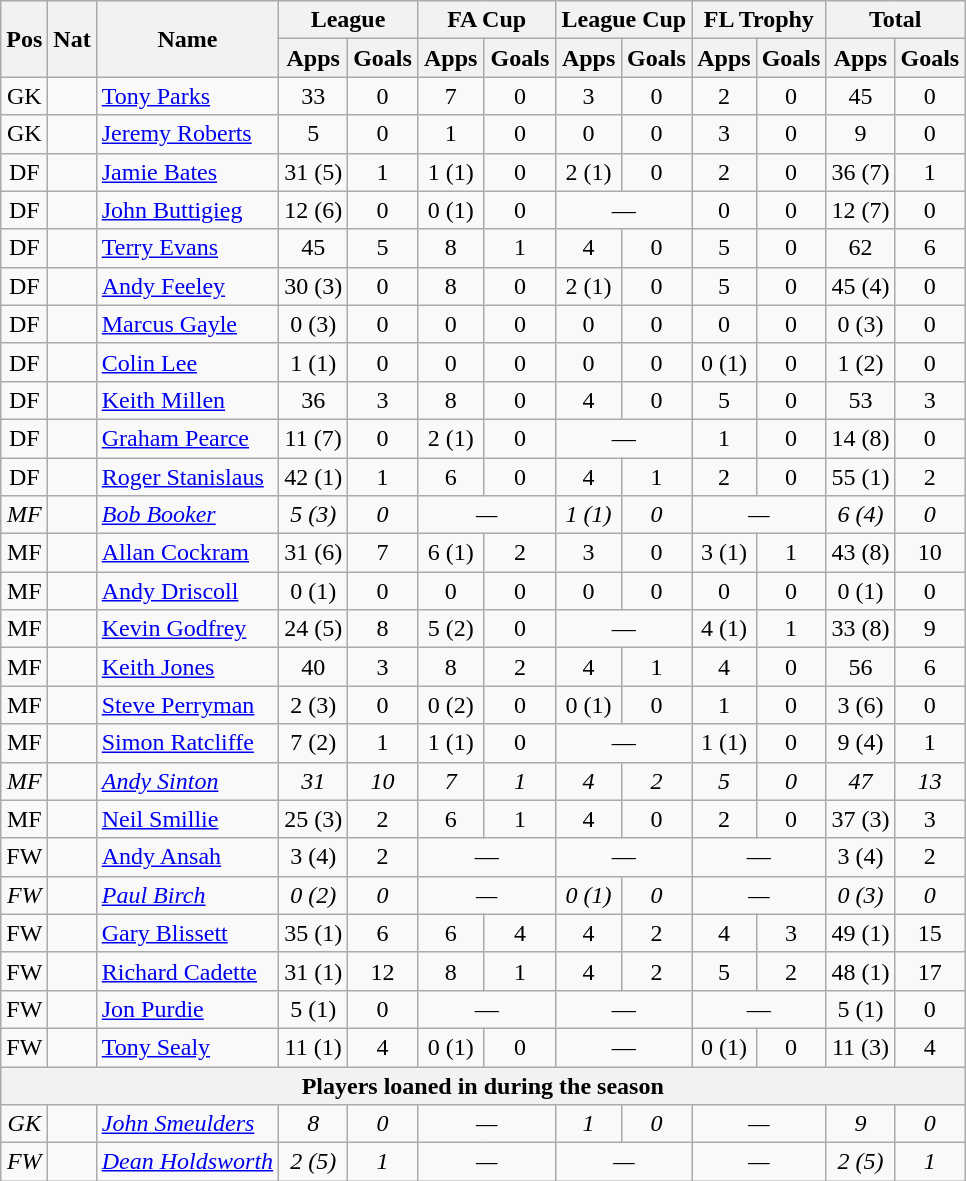<table class="wikitable" style="text-align:center">
<tr>
<th rowspan="2">Pos</th>
<th rowspan="2">Nat</th>
<th rowspan="2">Name</th>
<th colspan="2" style="width:85px;">League</th>
<th colspan="2" style="width:85px;">FA Cup</th>
<th colspan="2">League Cup</th>
<th colspan="2">FL Trophy</th>
<th colspan="2" style="width:85px;">Total</th>
</tr>
<tr>
<th>Apps</th>
<th>Goals</th>
<th>Apps</th>
<th>Goals</th>
<th>Apps</th>
<th>Goals</th>
<th>Apps</th>
<th>Goals</th>
<th>Apps</th>
<th>Goals</th>
</tr>
<tr>
<td>GK</td>
<td></td>
<td style="text-align:left;"><a href='#'>Tony Parks</a></td>
<td>33</td>
<td>0</td>
<td>7</td>
<td>0</td>
<td>3</td>
<td>0</td>
<td>2</td>
<td>0</td>
<td>45</td>
<td>0</td>
</tr>
<tr>
<td>GK</td>
<td></td>
<td style="text-align:left;"><a href='#'>Jeremy Roberts</a></td>
<td>5</td>
<td>0</td>
<td>1</td>
<td>0</td>
<td>0</td>
<td>0</td>
<td>3</td>
<td>0</td>
<td>9</td>
<td>0</td>
</tr>
<tr>
<td>DF</td>
<td></td>
<td style="text-align:left;"><a href='#'>Jamie Bates</a></td>
<td>31 (5)</td>
<td>1</td>
<td>1 (1)</td>
<td>0</td>
<td>2 (1)</td>
<td>0</td>
<td>2</td>
<td>0</td>
<td>36 (7)</td>
<td>1</td>
</tr>
<tr>
<td>DF</td>
<td></td>
<td style="text-align:left;"><a href='#'>John Buttigieg</a></td>
<td>12 (6)</td>
<td>0</td>
<td>0 (1)</td>
<td>0</td>
<td colspan="2">—</td>
<td>0</td>
<td>0</td>
<td>12 (7)</td>
<td>0</td>
</tr>
<tr>
<td>DF</td>
<td></td>
<td style="text-align:left;"><a href='#'>Terry Evans</a></td>
<td>45</td>
<td>5</td>
<td>8</td>
<td>1</td>
<td>4</td>
<td>0</td>
<td>5</td>
<td>0</td>
<td>62</td>
<td>6</td>
</tr>
<tr>
<td>DF</td>
<td></td>
<td style="text-align:left;"><a href='#'>Andy Feeley</a></td>
<td>30 (3)</td>
<td>0</td>
<td>8</td>
<td>0</td>
<td>2 (1)</td>
<td>0</td>
<td>5</td>
<td>0</td>
<td>45 (4)</td>
<td>0</td>
</tr>
<tr>
<td>DF</td>
<td></td>
<td style="text-align:left;"><a href='#'>Marcus Gayle</a></td>
<td>0 (3)</td>
<td>0</td>
<td>0</td>
<td>0</td>
<td>0</td>
<td>0</td>
<td>0</td>
<td>0</td>
<td>0 (3)</td>
<td>0</td>
</tr>
<tr>
<td>DF</td>
<td></td>
<td style="text-align:left;"><a href='#'>Colin Lee</a></td>
<td>1 (1)</td>
<td>0</td>
<td>0</td>
<td>0</td>
<td>0</td>
<td>0</td>
<td>0 (1)</td>
<td>0</td>
<td>1 (2)</td>
<td>0</td>
</tr>
<tr>
<td>DF</td>
<td></td>
<td style="text-align:left;"><a href='#'>Keith Millen</a></td>
<td>36</td>
<td>3</td>
<td>8</td>
<td>0</td>
<td>4</td>
<td>0</td>
<td>5</td>
<td>0</td>
<td>53</td>
<td>3</td>
</tr>
<tr>
<td>DF</td>
<td></td>
<td style="text-align:left;"><a href='#'>Graham Pearce</a></td>
<td>11 (7)</td>
<td>0</td>
<td>2 (1)</td>
<td>0</td>
<td colspan="2">—</td>
<td>1</td>
<td>0</td>
<td>14 (8)</td>
<td>0</td>
</tr>
<tr>
<td>DF</td>
<td></td>
<td style="text-align:left;"><a href='#'>Roger Stanislaus</a></td>
<td>42 (1)</td>
<td>1</td>
<td>6</td>
<td>0</td>
<td>4</td>
<td>1</td>
<td>2</td>
<td>0</td>
<td>55 (1)</td>
<td>2</td>
</tr>
<tr>
<td><em>MF</em></td>
<td><em></em></td>
<td style="text-align:left;"><em><a href='#'>Bob Booker</a></em></td>
<td><em>5 (3)</em></td>
<td><em>0</em></td>
<td colspan="2"><em>—</em></td>
<td><em>1 (1)</em></td>
<td><em>0</em></td>
<td colspan="2"><em>—</em></td>
<td><em>6 (4)</em></td>
<td><em>0</em></td>
</tr>
<tr>
<td>MF</td>
<td></td>
<td style="text-align:left;"><a href='#'>Allan Cockram</a></td>
<td>31 (6)</td>
<td>7</td>
<td>6 (1)</td>
<td>2</td>
<td>3</td>
<td>0</td>
<td>3 (1)</td>
<td>1</td>
<td>43 (8)</td>
<td>10</td>
</tr>
<tr>
<td>MF</td>
<td></td>
<td style="text-align:left;"><a href='#'>Andy Driscoll</a></td>
<td>0 (1)</td>
<td>0</td>
<td>0</td>
<td>0</td>
<td>0</td>
<td>0</td>
<td>0</td>
<td>0</td>
<td>0 (1)</td>
<td>0</td>
</tr>
<tr>
<td>MF</td>
<td></td>
<td style="text-align:left;"><a href='#'>Kevin Godfrey</a></td>
<td>24 (5)</td>
<td>8</td>
<td>5 (2)</td>
<td>0</td>
<td colspan="2">—</td>
<td>4 (1)</td>
<td>1</td>
<td>33 (8)</td>
<td>9</td>
</tr>
<tr>
<td>MF</td>
<td></td>
<td style="text-align:left;"><a href='#'>Keith Jones</a></td>
<td>40</td>
<td>3</td>
<td>8</td>
<td>2</td>
<td>4</td>
<td>1</td>
<td>4</td>
<td>0</td>
<td>56</td>
<td>6</td>
</tr>
<tr>
<td>MF</td>
<td></td>
<td style="text-align:left;"><a href='#'>Steve Perryman</a></td>
<td>2 (3)</td>
<td>0</td>
<td>0 (2)</td>
<td>0</td>
<td>0 (1)</td>
<td>0</td>
<td>1</td>
<td>0</td>
<td>3 (6)</td>
<td>0</td>
</tr>
<tr>
<td>MF</td>
<td></td>
<td style="text-align:left;"><a href='#'>Simon Ratcliffe</a></td>
<td>7 (2)</td>
<td>1</td>
<td>1 (1)</td>
<td>0</td>
<td colspan="2">—</td>
<td>1 (1)</td>
<td>0</td>
<td>9 (4)</td>
<td>1</td>
</tr>
<tr>
<td><em>MF</em></td>
<td><em></em></td>
<td style="text-align:left;"><em><a href='#'>Andy Sinton</a></em></td>
<td><em>31</em></td>
<td><em>10</em></td>
<td><em>7</em></td>
<td><em>1</em></td>
<td><em>4</em></td>
<td><em>2</em></td>
<td><em>5</em></td>
<td><em>0</em></td>
<td><em>47</em></td>
<td><em>13</em></td>
</tr>
<tr>
<td>MF</td>
<td></td>
<td style="text-align:left;"><a href='#'>Neil Smillie</a></td>
<td>25 (3)</td>
<td>2</td>
<td>6</td>
<td>1</td>
<td>4</td>
<td>0</td>
<td>2</td>
<td>0</td>
<td>37 (3)</td>
<td>3</td>
</tr>
<tr>
<td>FW</td>
<td></td>
<td style="text-align:left;"><a href='#'>Andy Ansah</a></td>
<td>3 (4)</td>
<td>2</td>
<td colspan="2">—</td>
<td colspan="2">—</td>
<td colspan="2">—</td>
<td>3 (4)</td>
<td>2</td>
</tr>
<tr>
<td><em>FW</em></td>
<td><em></em></td>
<td style="text-align:left;"><em><a href='#'>Paul Birch</a></em></td>
<td><em>0 (2)</em></td>
<td><em>0</em></td>
<td colspan="2"><em>—</em></td>
<td><em>0 (1)</em></td>
<td><em>0</em></td>
<td colspan="2"><em>—</em></td>
<td><em>0 (3)</em></td>
<td><em>0</em></td>
</tr>
<tr>
<td>FW</td>
<td></td>
<td style="text-align:left;"><a href='#'>Gary Blissett</a></td>
<td>35 (1)</td>
<td>6</td>
<td>6</td>
<td>4</td>
<td>4</td>
<td>2</td>
<td>4</td>
<td>3</td>
<td>49 (1)</td>
<td>15</td>
</tr>
<tr>
<td>FW</td>
<td></td>
<td style="text-align:left;"><a href='#'>Richard Cadette</a></td>
<td>31 (1)</td>
<td>12</td>
<td>8</td>
<td>1</td>
<td>4</td>
<td>2</td>
<td>5</td>
<td>2</td>
<td>48 (1)</td>
<td>17</td>
</tr>
<tr>
<td>FW</td>
<td></td>
<td style="text-align:left;"><a href='#'>Jon Purdie</a></td>
<td>5 (1)</td>
<td>0</td>
<td colspan="2">—</td>
<td colspan="2">—</td>
<td colspan="2">—</td>
<td>5 (1)</td>
<td>0</td>
</tr>
<tr>
<td>FW</td>
<td></td>
<td style="text-align:left;"><a href='#'>Tony Sealy</a></td>
<td>11 (1)</td>
<td>4</td>
<td>0 (1)</td>
<td>0</td>
<td colspan="2">—</td>
<td>0 (1)</td>
<td>0</td>
<td>11 (3)</td>
<td>4</td>
</tr>
<tr>
<th colspan="13">Players loaned in during the season</th>
</tr>
<tr>
<td><em>GK</em></td>
<td><em></em></td>
<td style="text-align:left;"><em><a href='#'>John Smeulders</a></em></td>
<td><em>8</em></td>
<td><em>0</em></td>
<td colspan="2"><em>—</em></td>
<td><em>1</em></td>
<td><em>0</em></td>
<td colspan="2"><em>—</em></td>
<td><em>9</em></td>
<td><em>0</em></td>
</tr>
<tr>
<td><em>FW</em></td>
<td><em></em></td>
<td style="text-align:left;"><em><a href='#'>Dean Holdsworth</a></em></td>
<td><em>2 (5)</em></td>
<td><em>1</em></td>
<td colspan="2"><em>—</em></td>
<td colspan="2"><em>—</em></td>
<td colspan="2"><em>—</em></td>
<td><em>2 (5)</em></td>
<td><em>1</em></td>
</tr>
</table>
